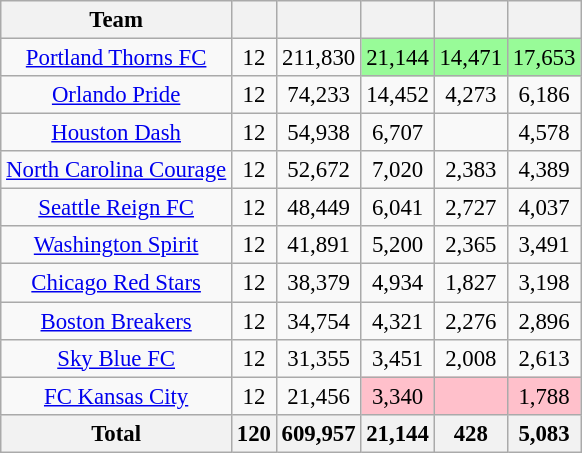<table class="wikitable sortable" style="font-size: 95%;text-align: center;">
<tr>
<th>Team</th>
<th></th>
<th></th>
<th></th>
<th></th>
<th></th>
</tr>
<tr>
<td><a href='#'>Portland Thorns FC</a></td>
<td>12</td>
<td>211,830</td>
<td bgcolor="#98fb98">21,144</td>
<td bgcolor="#98fb98">14,471</td>
<td bgcolor="#98fb98">17,653</td>
</tr>
<tr>
<td><a href='#'>Orlando Pride</a></td>
<td>12</td>
<td>74,233</td>
<td>14,452</td>
<td>4,273</td>
<td>6,186</td>
</tr>
<tr>
<td><a href='#'>Houston Dash</a></td>
<td>12</td>
<td>54,938</td>
<td>6,707</td>
<td></td>
<td>4,578</td>
</tr>
<tr>
<td><a href='#'>North Carolina Courage</a></td>
<td>12</td>
<td>52,672</td>
<td>7,020</td>
<td>2,383</td>
<td>4,389</td>
</tr>
<tr>
<td><a href='#'>Seattle Reign FC</a></td>
<td>12</td>
<td>48,449</td>
<td>6,041</td>
<td>2,727</td>
<td>4,037</td>
</tr>
<tr>
<td><a href='#'>Washington Spirit</a></td>
<td>12</td>
<td>41,891</td>
<td>5,200</td>
<td>2,365</td>
<td>3,491</td>
</tr>
<tr>
<td><a href='#'>Chicago Red Stars</a></td>
<td>12</td>
<td>38,379</td>
<td>4,934</td>
<td>1,827</td>
<td>3,198</td>
</tr>
<tr>
<td><a href='#'>Boston Breakers</a></td>
<td>12</td>
<td>34,754</td>
<td>4,321</td>
<td>2,276</td>
<td>2,896</td>
</tr>
<tr>
<td><a href='#'>Sky Blue FC</a></td>
<td>12</td>
<td>31,355</td>
<td>3,451</td>
<td>2,008</td>
<td>2,613</td>
</tr>
<tr>
<td><a href='#'>FC Kansas City</a></td>
<td>12</td>
<td>21,456</td>
<td bgcolor="#ffc0cb">3,340</td>
<td bgcolor="#ffc0cb"></td>
<td bgcolor="#ffc0cb">1,788</td>
</tr>
<tr>
<th>Total</th>
<th>120</th>
<th>609,957</th>
<th>21,144</th>
<th>428</th>
<th>5,083</th>
</tr>
</table>
